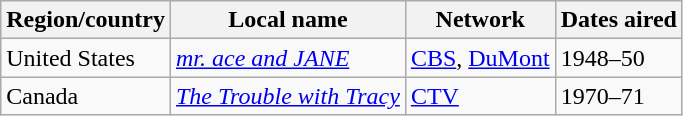<table class="wikitable">
<tr>
<th>Region/country</th>
<th>Local name</th>
<th>Network</th>
<th>Dates aired</th>
</tr>
<tr>
<td>United States</td>
<td><em><a href='#'>mr. ace and JANE</a></em></td>
<td><a href='#'>CBS</a>, <a href='#'>DuMont</a></td>
<td>1948–50</td>
</tr>
<tr>
<td>Canada</td>
<td><em><a href='#'>The Trouble with Tracy</a></em></td>
<td><a href='#'>CTV</a></td>
<td>1970–71</td>
</tr>
</table>
